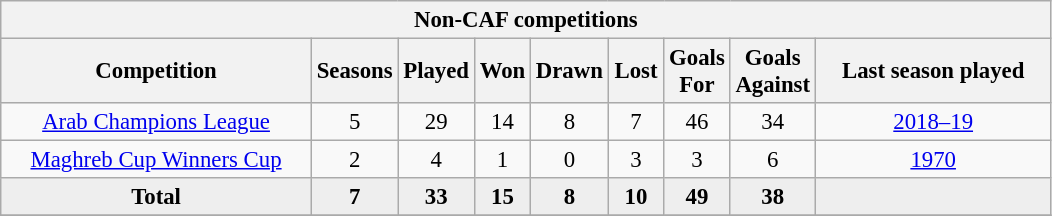<table class="wikitable" style="font-size:95%; text-align: center;">
<tr>
<th colspan="9">Non-CAF competitions</th>
</tr>
<tr>
<th width="200">Competition</th>
<th width="30">Seasons</th>
<th width="30">Played</th>
<th width="30">Won</th>
<th width="30">Drawn</th>
<th width="30">Lost</th>
<th width="30">Goals For</th>
<th width="30">Goals Against</th>
<th width="150">Last season played</th>
</tr>
<tr>
<td><a href='#'>Arab Champions League</a></td>
<td>5</td>
<td>29</td>
<td>14</td>
<td>8</td>
<td>7</td>
<td>46</td>
<td>34</td>
<td><a href='#'>2018–19</a></td>
</tr>
<tr>
<td><a href='#'>Maghreb Cup Winners Cup</a></td>
<td>2</td>
<td>4</td>
<td>1</td>
<td>0</td>
<td>3</td>
<td>3</td>
<td>6</td>
<td><a href='#'>1970</a></td>
</tr>
<tr bgcolor=#EEEEEE>
<td><strong>Total</strong></td>
<td><strong>7</strong></td>
<td><strong>33</strong></td>
<td><strong>15</strong></td>
<td><strong>8</strong></td>
<td><strong>10</strong></td>
<td><strong>49</strong></td>
<td><strong>38</strong></td>
<td></td>
</tr>
<tr>
</tr>
</table>
